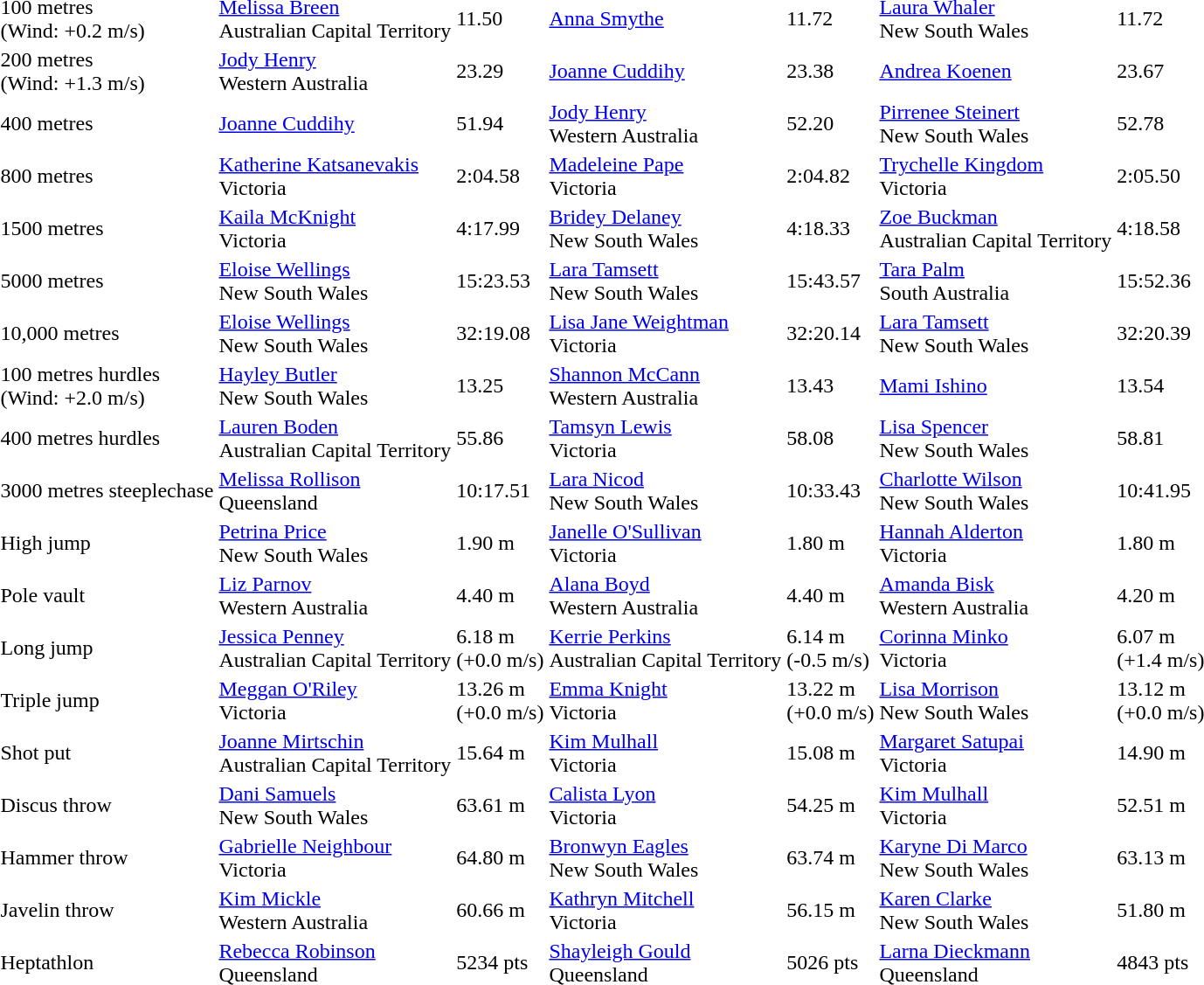<table>
<tr>
<td>100 metres<br>(Wind: +0.2 m/s)</td>
<td><a href='#'>Melissa Breen</a><br>Australian Capital Territory</td>
<td>11.50</td>
<td><a href='#'>Anna Smythe</a><br></td>
<td>11.72</td>
<td><a href='#'>Laura Whaler</a><br>New South Wales</td>
<td>11.72</td>
</tr>
<tr>
<td>200 metres<br>(Wind: +1.3 m/s)</td>
<td><a href='#'>Jody Henry</a><br>Western Australia</td>
<td>23.29</td>
<td><a href='#'>Joanne Cuddihy</a><br></td>
<td>23.38</td>
<td><a href='#'>Andrea Koenen</a><br></td>
<td>23.67</td>
</tr>
<tr>
<td>400 metres</td>
<td><a href='#'>Joanne Cuddihy</a><br></td>
<td>51.94</td>
<td><a href='#'>Jody Henry</a><br>Western Australia</td>
<td>52.20</td>
<td><a href='#'>Pirrenee Steinert</a><br>New South Wales</td>
<td>52.78</td>
</tr>
<tr>
<td>800 metres</td>
<td><a href='#'>Katherine Katsanevakis</a><br>Victoria</td>
<td>2:04.58</td>
<td><a href='#'>Madeleine Pape</a><br>Victoria</td>
<td>2:04.82</td>
<td><a href='#'>Trychelle Kingdom</a><br>Victoria</td>
<td>2:05.50</td>
</tr>
<tr>
<td>1500 metres</td>
<td><a href='#'>Kaila McKnight</a><br>Victoria</td>
<td>4:17.99</td>
<td><a href='#'>Bridey Delaney</a><br>New South Wales</td>
<td>4:18.33</td>
<td><a href='#'>Zoe Buckman</a><br>Australian Capital Territory</td>
<td>4:18.58</td>
</tr>
<tr>
<td>5000 metres</td>
<td><a href='#'>Eloise Wellings</a><br>New South Wales</td>
<td>15:23.53</td>
<td><a href='#'>Lara Tamsett</a><br>New South Wales</td>
<td>15:43.57</td>
<td><a href='#'>Tara Palm</a><br>South Australia</td>
<td>15:52.36</td>
</tr>
<tr>
<td>10,000 metres</td>
<td><a href='#'>Eloise Wellings</a><br>New South Wales</td>
<td>32:19.08</td>
<td><a href='#'>Lisa Jane Weightman</a><br>Victoria</td>
<td>32:20.14</td>
<td><a href='#'>Lara Tamsett</a><br>New South Wales</td>
<td>32:20.39</td>
</tr>
<tr>
<td>100 metres hurdles<br>(Wind: +2.0 m/s)</td>
<td><a href='#'>Hayley Butler</a><br>New South Wales</td>
<td>13.25</td>
<td><a href='#'>Shannon McCann</a><br>Western Australia</td>
<td>13.43</td>
<td><a href='#'>Mami Ishino</a><br></td>
<td>13.54</td>
</tr>
<tr>
<td>400 metres hurdles</td>
<td><a href='#'>Lauren Boden</a><br>Australian Capital Territory</td>
<td>55.86</td>
<td><a href='#'>Tamsyn Lewis</a><br>Victoria</td>
<td>58.08</td>
<td><a href='#'>Lisa Spencer</a><br>New South Wales</td>
<td>58.81</td>
</tr>
<tr>
<td>3000 metres steeplechase</td>
<td><a href='#'>Melissa Rollison</a><br>Queensland</td>
<td>10:17.51</td>
<td><a href='#'>Lara Nicod</a><br>New South Wales</td>
<td>10:33.43</td>
<td><a href='#'>Charlotte Wilson</a><br>New South Wales</td>
<td>10:41.95</td>
</tr>
<tr>
<td>High jump</td>
<td><a href='#'>Petrina Price</a><br>New South Wales</td>
<td>1.90 m</td>
<td><a href='#'>Janelle O'Sullivan</a><br>Victoria</td>
<td>1.80 m</td>
<td><a href='#'>Hannah Alderton</a><br>Victoria</td>
<td>1.80 m</td>
</tr>
<tr>
<td>Pole vault</td>
<td><a href='#'>Liz Parnov</a><br>Western Australia</td>
<td>4.40 m</td>
<td><a href='#'>Alana Boyd</a><br>Western Australia</td>
<td>4.40 m</td>
<td><a href='#'>Amanda Bisk</a><br>Western Australia</td>
<td>4.20 m</td>
</tr>
<tr>
<td>Long jump</td>
<td><a href='#'>Jessica Penney</a><br>Australian Capital Territory</td>
<td>6.18 m <br>(+0.0 m/s)</td>
<td><a href='#'>Kerrie Perkins</a><br>Australian Capital Territory</td>
<td>6.14 m <br>(-0.5 m/s)</td>
<td><a href='#'>Corinna Minko</a><br>Victoria</td>
<td>6.07 m <br>(+1.4 m/s)</td>
</tr>
<tr>
<td>Triple jump</td>
<td><a href='#'>Meggan O'Riley</a><br>Victoria</td>
<td>13.26 m <br>(+0.0 m/s)</td>
<td><a href='#'>Emma Knight</a><br>Victoria</td>
<td>13.22 m <br>(+0.0 m/s)</td>
<td><a href='#'>Lisa Morrison</a><br>New South Wales</td>
<td>13.12 m <br>(+0.0 m/s)</td>
</tr>
<tr>
<td>Shot put</td>
<td><a href='#'>Joanne Mirtschin</a><br>Australian Capital Territory</td>
<td>15.64 m</td>
<td><a href='#'>Kim Mulhall</a><br>Victoria</td>
<td>15.08 m</td>
<td><a href='#'>Margaret Satupai</a><br>Victoria</td>
<td>14.90 m</td>
</tr>
<tr>
<td>Discus throw</td>
<td><a href='#'>Dani Samuels</a><br>New South Wales</td>
<td>63.61 m</td>
<td><a href='#'>Calista Lyon</a><br>Victoria</td>
<td>54.25 m</td>
<td><a href='#'>Kim Mulhall</a><br>Victoria</td>
<td>52.51 m</td>
</tr>
<tr>
<td>Hammer throw</td>
<td><a href='#'>Gabrielle Neighbour</a><br>Victoria</td>
<td>64.80 m</td>
<td><a href='#'>Bronwyn Eagles</a><br>New South Wales</td>
<td>63.74 m</td>
<td><a href='#'>Karyne Di Marco</a><br>New South Wales</td>
<td>63.13 m</td>
</tr>
<tr>
<td>Javelin throw</td>
<td><a href='#'>Kim Mickle</a><br>Western Australia</td>
<td>60.66 m</td>
<td><a href='#'>Kathryn Mitchell</a><br>Victoria</td>
<td>56.15 m</td>
<td><a href='#'>Karen Clarke</a><br>New South Wales</td>
<td>51.80 m</td>
</tr>
<tr>
<td>Heptathlon</td>
<td><a href='#'>Rebecca Robinson</a><br>Queensland</td>
<td>5234 pts</td>
<td><a href='#'>Shayleigh Gould</a><br>Queensland</td>
<td>5026 pts</td>
<td><a href='#'>Larna Dieckmann</a><br>Queensland</td>
<td>4843 pts</td>
</tr>
<tr>
</tr>
</table>
